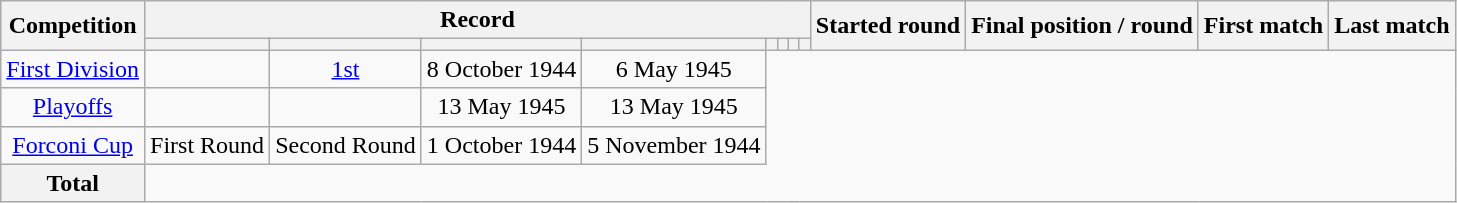<table class="wikitable" style="text-align: center">
<tr>
<th rowspan=2>Competition</th>
<th colspan=8>Record</th>
<th rowspan=2>Started round</th>
<th rowspan=2>Final position / round</th>
<th rowspan=2>First match</th>
<th rowspan=2>Last match</th>
</tr>
<tr>
<th></th>
<th></th>
<th></th>
<th></th>
<th></th>
<th></th>
<th></th>
<th></th>
</tr>
<tr>
<td><a href='#'>First Division</a><br></td>
<td></td>
<td><a href='#'>1st</a></td>
<td>8 October 1944</td>
<td>6 May 1945</td>
</tr>
<tr>
<td><a href='#'>Playoffs</a><br></td>
<td></td>
<td></td>
<td>13 May 1945</td>
<td>13 May 1945</td>
</tr>
<tr>
<td><a href='#'>Forconi Cup</a><br></td>
<td>First Round</td>
<td>Second Round</td>
<td>1 October 1944</td>
<td>5 November 1944</td>
</tr>
<tr>
<th>Total<br></th>
</tr>
</table>
